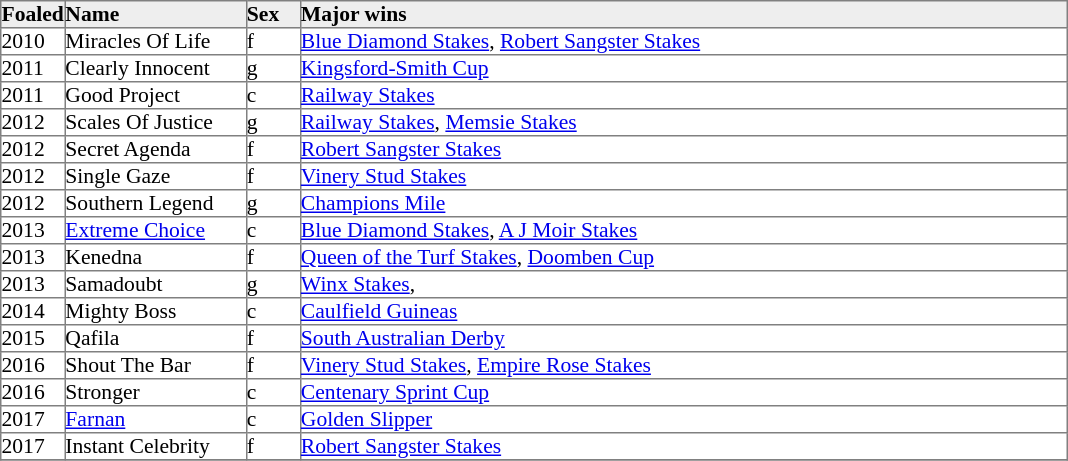<table border="1" cellpadding="0" style="border-collapse: collapse; font-size:90%">
<tr bgcolor="#eeeeee">
<td width="35px"><strong>Foaled</strong></td>
<td width="120px"><strong>Name</strong></td>
<td width="35px"><strong>Sex</strong></td>
<td width="510px"><strong>Major wins</strong></td>
</tr>
<tr>
<td>2010</td>
<td>Miracles Of Life</td>
<td>f</td>
<td><a href='#'>Blue Diamond Stakes</a>, <a href='#'>Robert Sangster Stakes</a></td>
</tr>
<tr>
<td>2011</td>
<td>Clearly Innocent</td>
<td>g</td>
<td><a href='#'>Kingsford-Smith Cup</a></td>
</tr>
<tr>
<td>2011</td>
<td>Good Project</td>
<td>c</td>
<td><a href='#'>Railway Stakes</a></td>
</tr>
<tr>
<td>2012</td>
<td>Scales Of Justice</td>
<td>g</td>
<td><a href='#'>Railway Stakes</a>, <a href='#'>Memsie Stakes</a></td>
</tr>
<tr>
<td>2012</td>
<td>Secret Agenda</td>
<td>f</td>
<td><a href='#'>Robert Sangster Stakes</a></td>
</tr>
<tr>
<td>2012</td>
<td>Single Gaze</td>
<td>f</td>
<td><a href='#'>Vinery Stud Stakes</a></td>
</tr>
<tr>
<td>2012</td>
<td>Southern Legend</td>
<td>g</td>
<td><a href='#'>Champions Mile</a></td>
</tr>
<tr>
<td>2013</td>
<td><a href='#'>Extreme Choice</a></td>
<td>c</td>
<td><a href='#'>Blue Diamond Stakes</a>, <a href='#'>A J Moir Stakes</a></td>
</tr>
<tr>
<td>2013</td>
<td>Kenedna</td>
<td>f</td>
<td><a href='#'>Queen of the Turf Stakes</a>, <a href='#'>Doomben Cup</a></td>
</tr>
<tr>
<td>2013</td>
<td>Samadoubt</td>
<td>g</td>
<td><a href='#'>Winx Stakes</a>,</td>
</tr>
<tr>
<td>2014</td>
<td>Mighty Boss</td>
<td>c</td>
<td><a href='#'>Caulfield Guineas</a></td>
</tr>
<tr>
<td>2015</td>
<td>Qafila</td>
<td>f</td>
<td><a href='#'>South Australian Derby</a></td>
</tr>
<tr>
<td>2016</td>
<td>Shout The Bar</td>
<td>f</td>
<td><a href='#'>Vinery Stud Stakes</a>, <a href='#'>Empire Rose Stakes</a></td>
</tr>
<tr>
<td>2016</td>
<td>Stronger</td>
<td>c</td>
<td><a href='#'>Centenary Sprint Cup</a></td>
</tr>
<tr>
<td>2017</td>
<td><a href='#'>Farnan</a></td>
<td>c</td>
<td><a href='#'>Golden Slipper</a></td>
</tr>
<tr>
<td>2017</td>
<td>Instant Celebrity</td>
<td>f</td>
<td><a href='#'>Robert Sangster Stakes</a></td>
</tr>
<tr>
</tr>
</table>
